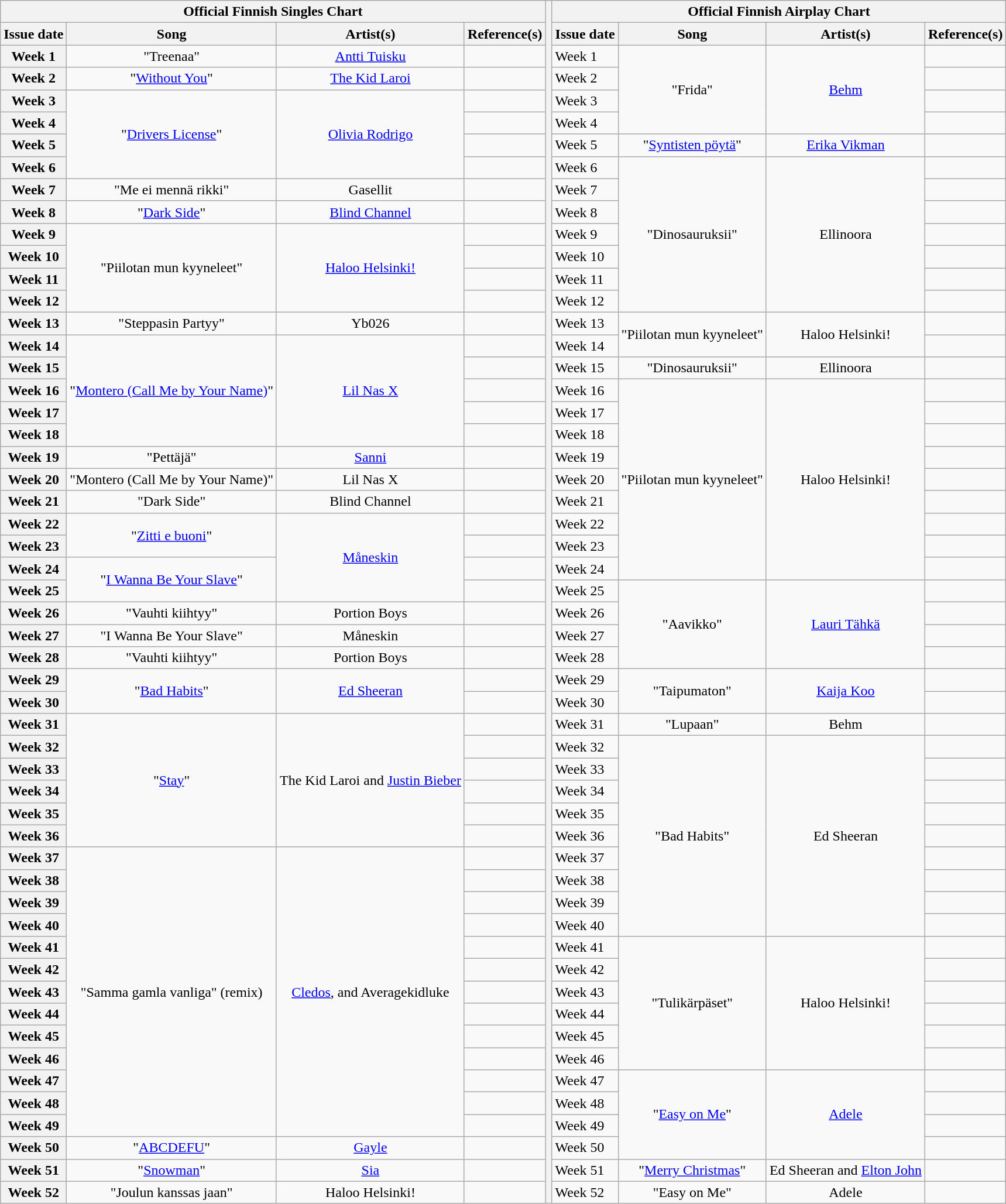<table class="wikitable plainrowheaders">
<tr>
<th style="text-align: center;" colspan="4">Official Finnish Singles Chart</th>
<th style="text-align: center;" colspan="1" rowspan="55"></th>
<th style="text-align: center;" colspan="4">Official Finnish Airplay Chart</th>
</tr>
<tr>
<th style="text-align: center;">Issue date</th>
<th style="text-align: center;">Song</th>
<th style="text-align: center;">Artist(s)</th>
<th style="text-align: center;">Reference(s)</th>
<th style="text-align: center;">Issue date</th>
<th style="text-align: center;">Song</th>
<th style="text-align: center;">Artist(s)</th>
<th style="text-align: center;">Reference(s)</th>
</tr>
<tr>
<th scope="row">Week 1</th>
<td style="text-align: center;">"Treenaa"</td>
<td style="text-align: center;"><a href='#'>Antti Tuisku</a></td>
<td style="text-align: center;"></td>
<td style="text-align: left;">Week 1</td>
<td style="text-align: center;" rowspan="4">"Frida"</td>
<td style="text-align: center;" rowspan="4"><a href='#'>Behm</a></td>
<td style="text-align: center;"></td>
</tr>
<tr>
<th scope="row">Week 2</th>
<td style="text-align: center;">"<a href='#'>Without You</a>"</td>
<td style="text-align: center;"><a href='#'>The Kid Laroi</a></td>
<td style="text-align: center;"></td>
<td style="text-align: left;">Week 2</td>
<td style="text-align: center;"></td>
</tr>
<tr>
<th scope="row">Week 3</th>
<td style="text-align: center;" rowspan="4">"<a href='#'>Drivers License</a>"</td>
<td style="text-align: center;" rowspan="4"><a href='#'>Olivia Rodrigo</a></td>
<td style="text-align: center;"></td>
<td style="text-align: left;">Week 3</td>
<td style="text-align: center;"></td>
</tr>
<tr>
<th scope="row">Week 4</th>
<td style="text-align: center;"></td>
<td style="text-align: left;">Week 4</td>
<td style="text-align: center;"></td>
</tr>
<tr>
<th scope="row">Week 5</th>
<td style="text-align: center;"></td>
<td style="text-align: left;">Week 5</td>
<td style="text-align: center;">"<a href='#'>Syntisten pöytä</a>"</td>
<td style="text-align: center;"><a href='#'>Erika Vikman</a></td>
<td style="text-align: center;"></td>
</tr>
<tr>
<th scope="row">Week 6</th>
<td style="text-align: center;"></td>
<td style="text-align: left;">Week 6</td>
<td style="text-align: center;" rowspan="7">"Dinosauruksii"</td>
<td style="text-align: center;" rowspan="7">Ellinoora</td>
<td style="text-align: center;"></td>
</tr>
<tr>
<th scope="row">Week 7</th>
<td style="text-align: center;">"Me ei mennä rikki"</td>
<td style="text-align: center;">Gasellit<br></td>
<td style="text-align: center;"></td>
<td style="text-align: left;">Week 7</td>
<td style="text-align: center;"></td>
</tr>
<tr>
<th scope="row">Week 8</th>
<td style="text-align: center;">"<a href='#'>Dark Side</a>"</td>
<td style="text-align: center;"><a href='#'>Blind Channel</a></td>
<td style="text-align: center;"></td>
<td style="text-align: left;">Week 8</td>
<td style="text-align: center;"></td>
</tr>
<tr>
<th scope="row">Week 9</th>
<td style="text-align: center;" rowspan="4">"Piilotan mun kyyneleet"</td>
<td style="text-align: center;" rowspan="4"><a href='#'>Haloo Helsinki!</a></td>
<td style="text-align: center;"></td>
<td style="text-align: left;">Week 9</td>
<td style="text-align: center;"></td>
</tr>
<tr>
<th scope="row">Week 10</th>
<td style="text-align: center;"></td>
<td style="text-align: left;">Week 10</td>
<td style="text-align: center;"></td>
</tr>
<tr>
<th scope="row">Week 11</th>
<td style="text-align: center;"></td>
<td style="text-align: left;">Week 11</td>
<td style="text-align: center;"></td>
</tr>
<tr>
<th scope="row">Week 12</th>
<td style="text-align: center;"></td>
<td style="text-align: left;">Week 12</td>
<td style="text-align: center;"></td>
</tr>
<tr>
<th scope="row">Week 13</th>
<td style="text-align: center;">"Steppasin Partyy"</td>
<td style="text-align: center;">Yb026</td>
<td style="text-align: center;"></td>
<td style="text-align: left;">Week 13</td>
<td style="text-align: center;" rowspan="2">"Piilotan mun kyyneleet"</td>
<td style="text-align: center;" rowspan="2">Haloo Helsinki!</td>
<td style="text-align: center;"></td>
</tr>
<tr>
<th scope="row">Week 14</th>
<td style="text-align: center;" rowspan="5">"<a href='#'>Montero (Call Me by Your Name)</a>"</td>
<td style="text-align: center;" rowspan="5"><a href='#'>Lil Nas X</a></td>
<td style="text-align: center;"></td>
<td style="text-align: left;">Week 14</td>
<td style="text-align: center;"></td>
</tr>
<tr>
<th scope="row">Week 15</th>
<td style="text-align: center;"></td>
<td style="text-align: left;">Week 15</td>
<td style="text-align: center;">"Dinosauruksii"</td>
<td style="text-align: center;">Ellinoora</td>
<td style="text-align: center;"></td>
</tr>
<tr>
<th scope="row">Week 16</th>
<td style="text-align: center;"></td>
<td style="text-align: left;">Week 16</td>
<td style="text-align: center;" rowspan="9">"Piilotan mun kyyneleet"</td>
<td style="text-align: center;" rowspan="9">Haloo Helsinki!</td>
<td style="text-align: center;"></td>
</tr>
<tr>
<th scope="row">Week 17</th>
<td style="text-align: center;"></td>
<td style="text-align: left;">Week 17</td>
<td style="text-align: center;"></td>
</tr>
<tr>
<th scope="row">Week 18</th>
<td style="text-align: center;"></td>
<td style="text-align: left;">Week 18</td>
<td style="text-align: center;"></td>
</tr>
<tr>
<th scope="row">Week 19</th>
<td style="text-align: center;">"Pettäjä"</td>
<td style="text-align: center;"><a href='#'>Sanni</a></td>
<td style="text-align: center;"></td>
<td style="text-align: left;">Week 19</td>
<td style="text-align: center;"></td>
</tr>
<tr>
<th scope="row">Week 20</th>
<td style="text-align: center;">"Montero (Call Me by Your Name)"</td>
<td style="text-align: center;">Lil Nas X</td>
<td style="text-align: center;"></td>
<td style="text-align: left;">Week 20</td>
<td style="text-align: center;"></td>
</tr>
<tr>
<th scope="row">Week 21</th>
<td style="text-align: center;">"Dark Side"</td>
<td style="text-align: center;">Blind Channel</td>
<td style="text-align: center;"></td>
<td style="text-align: left;">Week 21</td>
<td style="text-align: center;"></td>
</tr>
<tr>
<th scope="row">Week 22</th>
<td style="text-align: center;" rowspan="2">"<a href='#'>Zitti e buoni</a>"</td>
<td style="text-align: center;" rowspan="4"><a href='#'>Måneskin</a></td>
<td style="text-align: center;"></td>
<td style="text-align: left;">Week 22</td>
<td style="text-align: center;"></td>
</tr>
<tr>
<th scope="row">Week 23</th>
<td style="text-align: center;"></td>
<td style="text-align: left;">Week 23</td>
<td style="text-align: center;"></td>
</tr>
<tr>
<th scope="row">Week 24</th>
<td style="text-align: center;" rowspan="2">"<a href='#'>I Wanna Be Your Slave</a>"</td>
<td style="text-align: center;"></td>
<td style="text-align: left;">Week 24</td>
<td style="text-align: center;"></td>
</tr>
<tr>
<th scope="row">Week 25</th>
<td style="text-align: center;"></td>
<td style="text-align: left;">Week 25</td>
<td style="text-align: center;" rowspan="4">"Aavikko"</td>
<td style="text-align: center;" rowspan="4"><a href='#'>Lauri Tähkä</a></td>
<td style="text-align: center;"></td>
</tr>
<tr>
<th scope="row">Week 26</th>
<td style="text-align: center;">"Vauhti kiihtyy"</td>
<td style="text-align: center;">Portion Boys<br></td>
<td style="text-align: center;"></td>
<td style="text-align: left;">Week 26</td>
<td style="text-align: center;"></td>
</tr>
<tr>
<th scope="row">Week 27</th>
<td style="text-align: center;">"I Wanna Be Your Slave"</td>
<td style="text-align: center;">Måneskin</td>
<td style="text-align: center;"></td>
<td style="text-align: left;">Week 27</td>
<td style="text-align: center;"></td>
</tr>
<tr>
<th scope="row">Week 28</th>
<td style="text-align: center;">"Vauhti kiihtyy"</td>
<td style="text-align: center;">Portion Boys<br></td>
<td style="text-align: center;"></td>
<td style="text-align: left;">Week 28</td>
<td style="text-align: center;"></td>
</tr>
<tr>
<th scope="row">Week 29</th>
<td style="text-align: center;" rowspan="2">"<a href='#'>Bad Habits</a>"</td>
<td style="text-align: center;" rowspan="2"><a href='#'>Ed Sheeran</a></td>
<td style="text-align: center;"></td>
<td style="text-align: left;">Week 29</td>
<td style="text-align: center;" rowspan="2">"Taipumaton"</td>
<td style="text-align: center;" rowspan="2"><a href='#'>Kaija Koo</a></td>
<td style="text-align: center;"></td>
</tr>
<tr>
<th scope="row">Week 30</th>
<td style="text-align: center;"></td>
<td style="text-align: left;">Week 30</td>
<td style="text-align: center;"></td>
</tr>
<tr>
<th scope="row">Week 31</th>
<td style="text-align: center;" rowspan="6">"<a href='#'>Stay</a>"</td>
<td style="text-align: center;" rowspan="6">The Kid Laroi and <a href='#'>Justin Bieber</a></td>
<td style="text-align: center;"></td>
<td style="text-align: left;">Week 31</td>
<td style="text-align: center;">"Lupaan"</td>
<td style="text-align: center;">Behm</td>
<td style="text-align: center;"></td>
</tr>
<tr>
<th scope="row">Week 32</th>
<td style="text-align: center;"></td>
<td style="text-align: left;">Week 32</td>
<td style="text-align: center;" rowspan="9">"Bad Habits"</td>
<td style="text-align: center;" rowspan="9">Ed Sheeran</td>
<td style="text-align: center;"></td>
</tr>
<tr>
<th scope="row">Week 33</th>
<td style="text-align: center;"></td>
<td style="text-align: left;">Week 33</td>
<td style="text-align: center;"></td>
</tr>
<tr>
<th scope="row">Week 34</th>
<td style="text-align: center;"></td>
<td style="text-align: left;">Week 34</td>
<td style="text-align: center;"></td>
</tr>
<tr>
<th scope="row">Week 35</th>
<td style="text-align: center;"></td>
<td style="text-align: left;">Week 35</td>
<td style="text-align: center;"></td>
</tr>
<tr>
<th scope="row">Week 36</th>
<td style="text-align: center;"></td>
<td style="text-align: left;">Week 36</td>
<td style="text-align: center;"></td>
</tr>
<tr>
<th scope="row">Week 37</th>
<td style="text-align: center;" rowspan="13">"Samma gamla vanliga" (remix)</td>
<td style="text-align: center;" rowspan="13"><a href='#'>Cledos</a>,  and Averagekidluke<br></td>
<td style="text-align: center;"></td>
<td style="text-align: left;">Week 37</td>
<td style="text-align: center;"></td>
</tr>
<tr>
<th scope="row">Week 38</th>
<td style="text-align: center;"></td>
<td style="text-align: left;">Week 38</td>
<td style="text-align: center;"></td>
</tr>
<tr>
<th scope="row">Week 39</th>
<td style="text-align: center;"></td>
<td style="text-align: left;">Week 39</td>
<td style="text-align: center;"></td>
</tr>
<tr>
<th scope="row">Week 40</th>
<td style="text-align: center;"></td>
<td style="text-align: left;">Week 40</td>
<td style="text-align: center;"></td>
</tr>
<tr>
<th scope="row">Week 41</th>
<td style="text-align: center;"></td>
<td style="text-align: left;">Week 41</td>
<td style="text-align: center;" rowspan="6">"Tulikärpäset"</td>
<td style="text-align: center;" rowspan="6">Haloo Helsinki!</td>
<td style="text-align: center;"></td>
</tr>
<tr>
<th scope="row">Week 42</th>
<td style="text-align: center;"></td>
<td style="text-align: left;">Week 42</td>
<td style="text-align: center;"></td>
</tr>
<tr>
<th scope="row">Week 43</th>
<td style="text-align: center;"></td>
<td style="text-align: left;">Week 43</td>
<td style="text-align: center;"></td>
</tr>
<tr>
<th scope="row">Week 44</th>
<td style="text-align: center;"></td>
<td style="text-align: left;">Week 44</td>
<td style="text-align: center;"></td>
</tr>
<tr>
<th scope="row">Week 45</th>
<td style="text-align: center;"></td>
<td style="text-align: left;">Week 45</td>
<td style="text-align: center;"></td>
</tr>
<tr>
<th scope="row">Week 46</th>
<td style="text-align: center;"></td>
<td style="text-align: left;">Week 46</td>
<td style="text-align: center;"></td>
</tr>
<tr>
<th scope="row">Week 47</th>
<td style="text-align: center;"></td>
<td style="text-align: left;">Week 47</td>
<td style="text-align: center;" rowspan="4">"<a href='#'>Easy on Me</a>"</td>
<td style="text-align: center;" rowspan="4"><a href='#'>Adele</a></td>
<td style="text-align: center;"></td>
</tr>
<tr>
<th scope="row">Week 48</th>
<td style="text-align: center;"></td>
<td style="text-align: left;">Week 48</td>
<td style="text-align: center;"></td>
</tr>
<tr>
<th scope="row">Week 49</th>
<td style="text-align: center;"></td>
<td style="text-align: left;">Week 49</td>
<td style="text-align: center;"></td>
</tr>
<tr>
<th scope="row">Week 50</th>
<td style="text-align: center;">"<a href='#'>ABCDEFU</a>"</td>
<td style="text-align: center;"><a href='#'>Gayle</a></td>
<td style="text-align: center;"></td>
<td style="text-align: left;">Week 50</td>
<td style="text-align: center;"></td>
</tr>
<tr>
<th scope="row">Week 51</th>
<td style="text-align: center;">"<a href='#'>Snowman</a>"</td>
<td style="text-align: center;"><a href='#'>Sia</a></td>
<td style="text-align: center;"></td>
<td style="text-align: left;">Week 51</td>
<td style="text-align: center;">"<a href='#'>Merry Christmas</a>"</td>
<td style="text-align: center;">Ed Sheeran and <a href='#'>Elton John</a></td>
<td style="text-align: center;"></td>
</tr>
<tr>
<th scope="row">Week 52</th>
<td style="text-align: center;">"Joulun kanssas jaan"</td>
<td style="text-align: center;">Haloo Helsinki!<br></td>
<td style="text-align: center;"></td>
<td style="text-align: left;">Week 52</td>
<td style="text-align: center;">"Easy on Me"</td>
<td style="text-align: center;">Adele</td>
<td style="text-align: center;"></td>
</tr>
</table>
